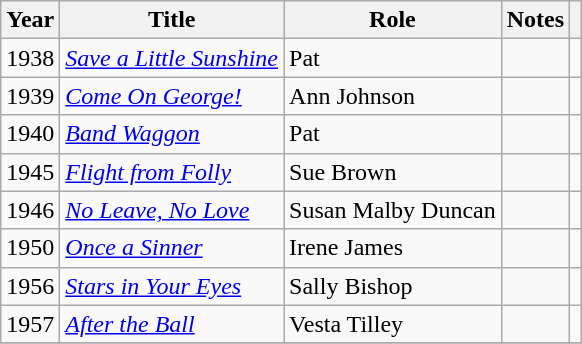<table class="wikitable">
<tr>
<th>Year</th>
<th>Title</th>
<th>Role</th>
<th>Notes</th>
<th></th>
</tr>
<tr>
<td>1938</td>
<td><em><a href='#'>Save a Little Sunshine</a></em></td>
<td>Pat</td>
<td></td>
<td></td>
</tr>
<tr>
<td>1939</td>
<td><em><a href='#'>Come On George!</a></em></td>
<td>Ann Johnson</td>
<td></td>
<td></td>
</tr>
<tr>
<td>1940</td>
<td><em><a href='#'>Band Waggon</a></em></td>
<td>Pat</td>
<td></td>
<td></td>
</tr>
<tr>
<td>1945</td>
<td><em><a href='#'>Flight from Folly</a></em></td>
<td>Sue Brown</td>
<td></td>
<td></td>
</tr>
<tr>
<td>1946</td>
<td><em><a href='#'>No Leave, No Love</a></em></td>
<td>Susan Malby Duncan</td>
<td></td>
<td></td>
</tr>
<tr>
<td>1950</td>
<td><em><a href='#'>Once a Sinner</a></em></td>
<td>Irene James</td>
<td></td>
<td></td>
</tr>
<tr>
<td>1956</td>
<td><em><a href='#'>Stars in Your Eyes</a></em></td>
<td>Sally Bishop</td>
<td></td>
<td></td>
</tr>
<tr>
<td>1957</td>
<td><em><a href='#'>After the Ball</a></em></td>
<td>Vesta Tilley</td>
<td></td>
<td></td>
</tr>
<tr>
</tr>
</table>
